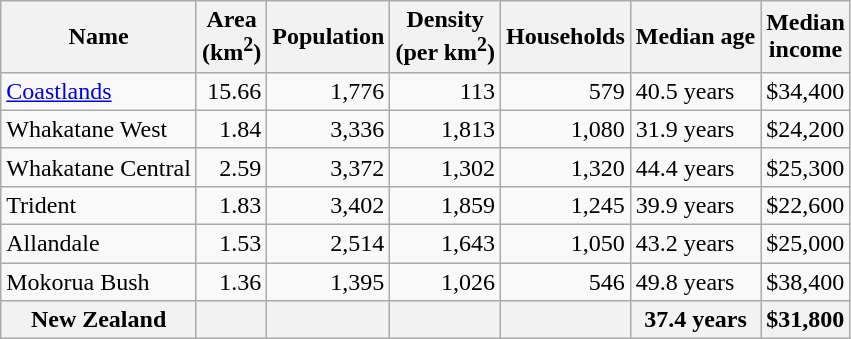<table class="wikitable">
<tr>
<th>Name</th>
<th>Area<br>(km<sup>2</sup>)</th>
<th>Population</th>
<th>Density<br>(per km<sup>2</sup>)</th>
<th>Households</th>
<th>Median age</th>
<th>Median<br>income</th>
</tr>
<tr>
<td><a href='#'>Coastlands</a></td>
<td style="text-align:right;">15.66</td>
<td style="text-align:right;">1,776</td>
<td style="text-align:right;">113</td>
<td style="text-align:right;">579</td>
<td>40.5 years</td>
<td>$34,400</td>
</tr>
<tr>
<td>Whakatane West</td>
<td style="text-align:right;">1.84</td>
<td style="text-align:right;">3,336</td>
<td style="text-align:right;">1,813</td>
<td style="text-align:right;">1,080</td>
<td>31.9 years</td>
<td>$24,200</td>
</tr>
<tr>
<td>Whakatane Central</td>
<td style="text-align:right;">2.59</td>
<td style="text-align:right;">3,372</td>
<td style="text-align:right;">1,302</td>
<td style="text-align:right;">1,320</td>
<td>44.4 years</td>
<td>$25,300</td>
</tr>
<tr>
<td>Trident</td>
<td style="text-align:right;">1.83</td>
<td style="text-align:right;">3,402</td>
<td style="text-align:right;">1,859</td>
<td style="text-align:right;">1,245</td>
<td>39.9 years</td>
<td>$22,600</td>
</tr>
<tr>
<td>Allandale</td>
<td style="text-align:right;">1.53</td>
<td style="text-align:right;">2,514</td>
<td style="text-align:right;">1,643</td>
<td style="text-align:right;">1,050</td>
<td>43.2 years</td>
<td>$25,000</td>
</tr>
<tr>
<td>Mokorua Bush</td>
<td style="text-align:right;">1.36</td>
<td style="text-align:right;">1,395</td>
<td style="text-align:right;">1,026</td>
<td style="text-align:right;">546</td>
<td>49.8 years</td>
<td>$38,400</td>
</tr>
<tr>
<th>New Zealand</th>
<th></th>
<th></th>
<th></th>
<th></th>
<th>37.4 years</th>
<th style="text-align:left;">$31,800</th>
</tr>
</table>
